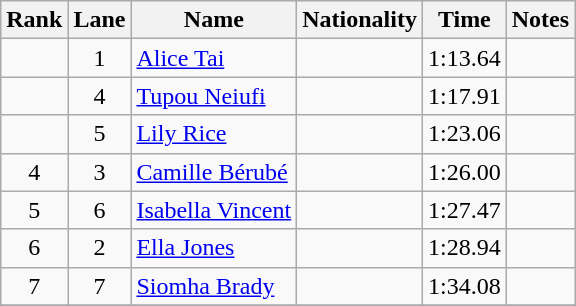<table class="wikitable sortable" style="text-align:center">
<tr>
<th>Rank</th>
<th>Lane</th>
<th>Name</th>
<th>Nationality</th>
<th>Time</th>
<th>Notes</th>
</tr>
<tr>
<td></td>
<td>1</td>
<td align=left><a href='#'>Alice Tai</a></td>
<td align=left></td>
<td>1:13.64</td>
<td></td>
</tr>
<tr>
<td></td>
<td>4</td>
<td align=left><a href='#'>Tupou Neiufi</a></td>
<td align=left></td>
<td>1:17.91</td>
<td></td>
</tr>
<tr>
<td></td>
<td>5</td>
<td align=left><a href='#'>Lily Rice</a></td>
<td align=left></td>
<td>1:23.06</td>
<td></td>
</tr>
<tr>
<td>4</td>
<td>3</td>
<td align=left><a href='#'>Camille Bérubé</a></td>
<td align=left></td>
<td>1:26.00</td>
<td></td>
</tr>
<tr>
<td>5</td>
<td>6</td>
<td align=left><a href='#'>Isabella Vincent</a></td>
<td align=left></td>
<td>1:27.47</td>
<td></td>
</tr>
<tr>
<td>6</td>
<td>2</td>
<td align=left><a href='#'>Ella Jones</a></td>
<td align=left></td>
<td>1:28.94</td>
<td></td>
</tr>
<tr>
<td>7</td>
<td>7</td>
<td align=left><a href='#'>Siomha Brady</a></td>
<td align=left></td>
<td>1:34.08</td>
<td></td>
</tr>
<tr>
</tr>
</table>
